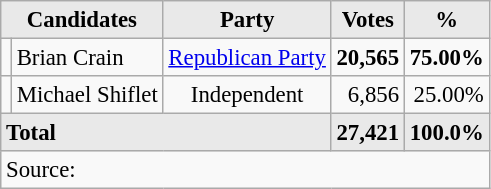<table class=wikitable style="font-size:95%; text-align:right;">
<tr>
<th style="background:#e9e9e9; text-align:center;" colspan="2">Candidates</th>
<th style="background:#e9e9e9; text-align:center;">Party</th>
<th style="background:#e9e9e9; text-align:center;">Votes</th>
<th style="background:#e9e9e9; text-align:center;">%</th>
</tr>
<tr>
<td></td>
<td align=left>Brian Crain</td>
<td align=center><a href='#'>Republican Party</a></td>
<td><strong>20,565</strong></td>
<td><strong>75.00%</strong></td>
</tr>
<tr>
<td></td>
<td align=left>Michael Shiflet</td>
<td align=center>Independent</td>
<td>6,856</td>
<td>25.00%</td>
</tr>
<tr style="background:#e9e9e9;">
<td colspan="3" style="text-align:left; "><strong>Total</strong></td>
<td><strong>27,421</strong></td>
<td><strong>100.0%</strong></td>
</tr>
<tr>
<td style="text-align:left;" colspan="6">Source: </td>
</tr>
</table>
